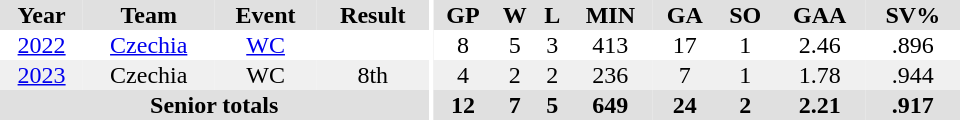<table border="0" cellpadding="1" cellspacing="0" ID="Table3" style="text-align:center; width:40em;">
<tr ALIGN="center" bgcolor="#e0e0e0">
<th>Year</th>
<th>Team</th>
<th>Event</th>
<th>Result</th>
<th rowspan="99" bgcolor="#ffffff"></th>
<th>GP</th>
<th>W</th>
<th>L</th>
<th>MIN</th>
<th>GA</th>
<th>SO</th>
<th>GAA</th>
<th>SV%</th>
</tr>
<tr>
<td><a href='#'>2022</a></td>
<td><a href='#'>Czechia</a></td>
<td><a href='#'>WC</a></td>
<td></td>
<td>8</td>
<td>5</td>
<td>3</td>
<td>413</td>
<td>17</td>
<td>1</td>
<td>2.46</td>
<td>.896</td>
</tr>
<tr bgcolor="#f0f0f0">
<td><a href='#'>2023</a></td>
<td>Czechia</td>
<td>WC</td>
<td>8th</td>
<td>4</td>
<td>2</td>
<td>2</td>
<td>236</td>
<td>7</td>
<td>1</td>
<td>1.78</td>
<td>.944</td>
</tr>
<tr bgcolor="#e0e0e0">
<th colspan="4">Senior totals</th>
<th>12</th>
<th>7</th>
<th>5</th>
<th>649</th>
<th>24</th>
<th>2</th>
<th>2.21</th>
<th>.917</th>
</tr>
</table>
